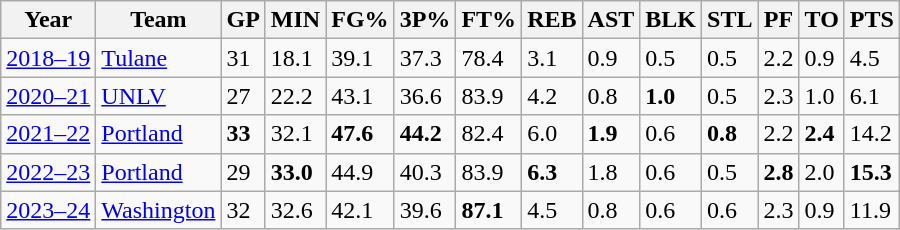<table class="wikitable">
<tr>
<th>Year</th>
<th>Team</th>
<th>GP</th>
<th>MIN</th>
<th>FG%</th>
<th>3P%</th>
<th>FT%</th>
<th>REB</th>
<th>AST</th>
<th>BLK</th>
<th>STL</th>
<th>PF</th>
<th>TO</th>
<th>PTS</th>
</tr>
<tr>
<td><a href='#'>2018–19</a></td>
<td><a href='#'>Tulane</a></td>
<td>31</td>
<td>18.1</td>
<td>39.1</td>
<td>37.3</td>
<td>78.4</td>
<td>3.1</td>
<td>0.9</td>
<td>0.5</td>
<td>0.5</td>
<td>2.2</td>
<td>0.9</td>
<td>4.5</td>
</tr>
<tr>
<td><a href='#'>2020–21</a></td>
<td><a href='#'>UNLV</a></td>
<td>27</td>
<td>22.2</td>
<td>43.1</td>
<td>36.6</td>
<td>83.9</td>
<td>4.2</td>
<td>0.8</td>
<td><strong>1.0</strong></td>
<td>0.5</td>
<td>2.3</td>
<td>1.0</td>
<td>6.1</td>
</tr>
<tr>
<td><a href='#'>2021–22</a></td>
<td><a href='#'>Portland</a></td>
<td><strong>33</strong></td>
<td>32.1</td>
<td><strong>47.6</strong></td>
<td><strong>44.2</strong></td>
<td>82.4</td>
<td>6.0</td>
<td><strong>1.9</strong></td>
<td>0.6</td>
<td><strong>0.8</strong></td>
<td>2.2</td>
<td><strong>2.4</strong></td>
<td>14.2</td>
</tr>
<tr>
<td><a href='#'>2022–23</a></td>
<td><a href='#'>Portland</a></td>
<td>29</td>
<td><strong>33.0</strong></td>
<td>44.9</td>
<td>40.3</td>
<td>83.9</td>
<td><strong>6.3</strong></td>
<td>1.8</td>
<td>0.6</td>
<td>0.5</td>
<td><strong>2.8</strong></td>
<td>2.0</td>
<td><strong>15.3</strong></td>
</tr>
<tr>
<td><a href='#'>2023–24</a></td>
<td><a href='#'>Washington</a></td>
<td>32</td>
<td>32.6</td>
<td>42.1</td>
<td>39.6</td>
<td><strong>87.1</strong></td>
<td>4.5</td>
<td>0.8</td>
<td>0.6</td>
<td>0.6</td>
<td>2.3</td>
<td>0.9</td>
<td>11.9</td>
</tr>
</table>
